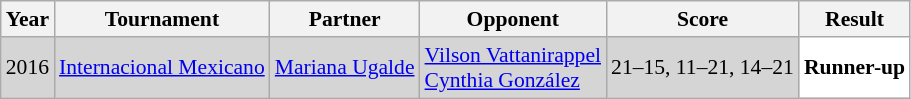<table class="sortable wikitable" style="font-size: 90%;">
<tr>
<th>Year</th>
<th>Tournament</th>
<th>Partner</th>
<th>Opponent</th>
<th>Score</th>
<th>Result</th>
</tr>
<tr style="background:#D5D5D5">
<td align="center">2016</td>
<td align="left"><a href='#'>Internacional Mexicano</a></td>
<td align="left"> <a href='#'>Mariana Ugalde</a></td>
<td align="left"> <a href='#'>Vilson Vattanirappel</a><br> <a href='#'>Cynthia González</a></td>
<td align="left">21–15, 11–21, 14–21</td>
<td style="text-align:left; background:white"> <strong>Runner-up</strong></td>
</tr>
</table>
